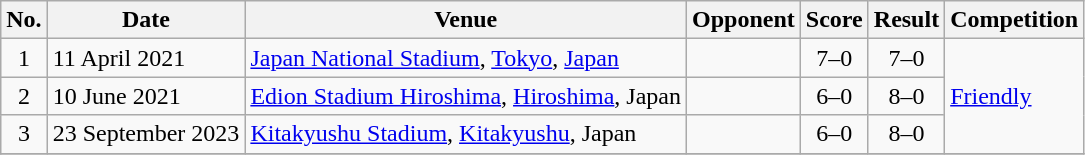<table class="wikitable sortable">
<tr>
<th scope="col">No.</th>
<th scope="col">Date</th>
<th scope="col">Venue</th>
<th scope="col">Opponent</th>
<th scope="col">Score</th>
<th scope="col">Result</th>
<th scope="col">Competition</th>
</tr>
<tr>
<td align=center>1</td>
<td>11 April 2021</td>
<td><a href='#'>Japan National Stadium</a>, <a href='#'>Tokyo</a>, <a href='#'>Japan</a></td>
<td></td>
<td align=center>7–0</td>
<td align=center>7–0</td>
<td rowspan="3"><a href='#'>Friendly</a></td>
</tr>
<tr>
<td align=center>2</td>
<td>10 June 2021</td>
<td><a href='#'>Edion Stadium Hiroshima</a>, <a href='#'>Hiroshima</a>, Japan</td>
<td></td>
<td align=center>6–0</td>
<td align=center>8–0</td>
</tr>
<tr>
<td align=center>3</td>
<td>23 September 2023</td>
<td><a href='#'>Kitakyushu Stadium</a>, <a href='#'>Kitakyushu</a>, Japan</td>
<td></td>
<td align=center>6–0</td>
<td align=center>8–0</td>
</tr>
<tr>
</tr>
</table>
